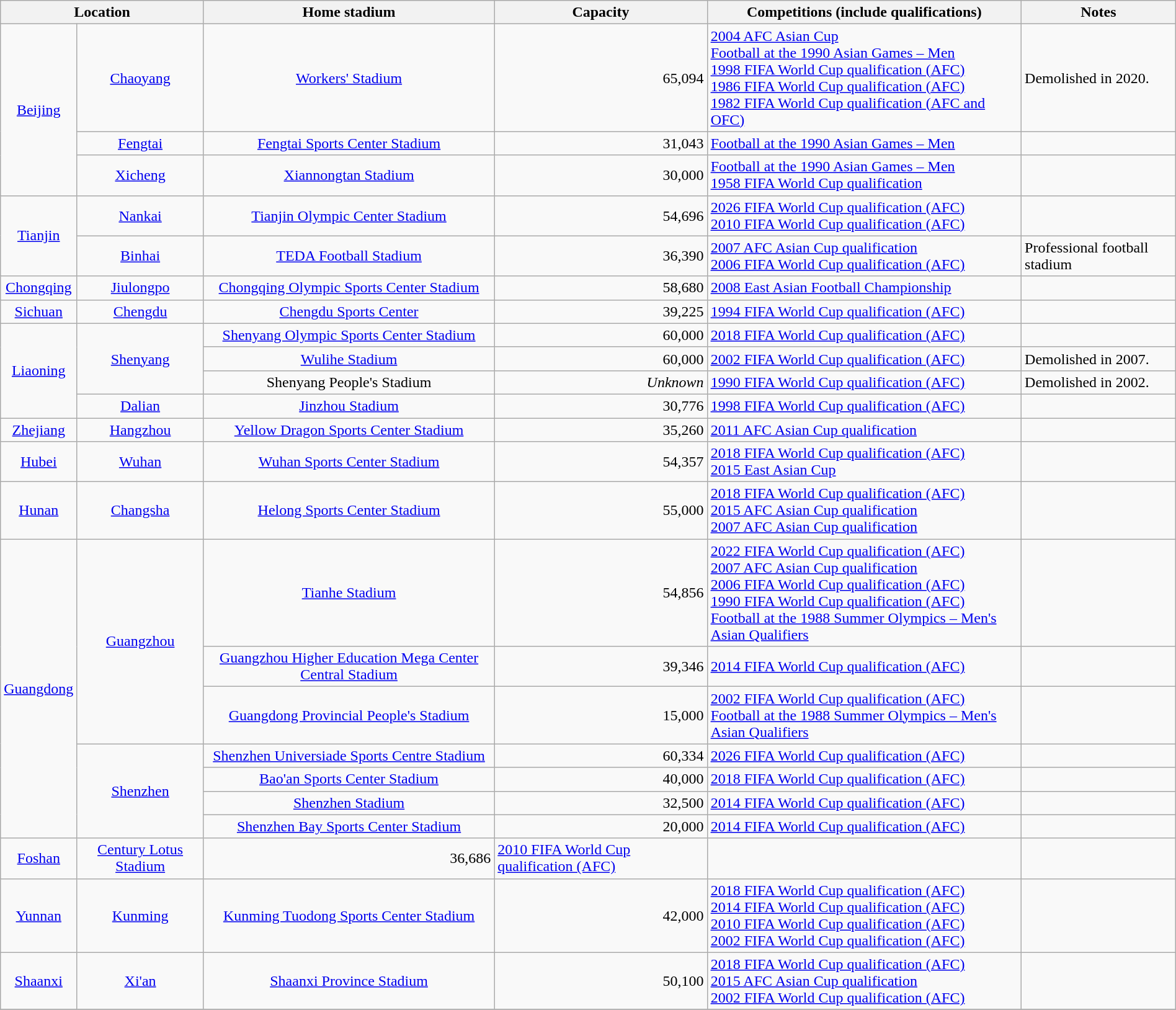<table width=100% class="wikitable plainrowheaders sortable">
<tr>
<th colspan=2; scope="col"; class="unsortable">Location</th>
<th scope="col">Home stadium</th>
<th scope="col">Capacity</th>
<th scope="col" class="unsortable">Competitions (include qualifications)</th>
<th scope="col" class="unsortable">Notes</th>
</tr>
<tr>
<td align="center"; rowspan="3"><a href='#'>Beijing</a></td>
<td align=center><a href='#'>Chaoyang</a></td>
<td scope="row"; align=center><a href='#'>Workers' Stadium</a></td>
<td align=right>65,094</td>
<td><a href='#'>2004 AFC Asian Cup</a><br><a href='#'>Football at the 1990 Asian Games – Men</a><br><a href='#'>1998 FIFA World Cup qualification (AFC)</a><br><a href='#'>1986 FIFA World Cup qualification (AFC)</a><br><a href='#'>1982 FIFA World Cup qualification (AFC and OFC)</a></td>
<td>Demolished in 2020.</td>
</tr>
<tr>
<td align=center><a href='#'>Fengtai</a></td>
<td scope="row"; align=center><a href='#'>Fengtai Sports Center Stadium</a></td>
<td align=right>31,043</td>
<td><a href='#'>Football at the 1990 Asian Games – Men</a></td>
<td></td>
</tr>
<tr>
<td align=center><a href='#'>Xicheng</a></td>
<td scope="row"; align=center><a href='#'>Xiannongtan Stadium</a></td>
<td align=right>30,000</td>
<td><a href='#'>Football at the 1990 Asian Games – Men</a><br><a href='#'>1958 FIFA World Cup qualification</a></td>
<td></td>
</tr>
<tr>
<td align="center"; rowspan="2"><a href='#'>Tianjin</a></td>
<td align=center><a href='#'>Nankai</a></td>
<td scope="row"; align=center><a href='#'>Tianjin Olympic Center Stadium</a></td>
<td align=right>54,696</td>
<td><a href='#'>2026 FIFA World Cup qualification (AFC)</a><br><a href='#'>2010 FIFA World Cup qualification (AFC)</a></td>
<td></td>
</tr>
<tr>
<td align=center><a href='#'>Binhai</a></td>
<td scope="row"; align=center><a href='#'>TEDA Football Stadium</a></td>
<td align=right>36,390</td>
<td><a href='#'>2007 AFC Asian Cup qualification</a><br><a href='#'>2006 FIFA World Cup qualification (AFC)</a></td>
<td>Professional football stadium</td>
</tr>
<tr>
<td align=center><a href='#'>Chongqing</a></td>
<td align=center><a href='#'>Jiulongpo</a></td>
<td scope="row"; align=center><a href='#'>Chongqing Olympic Sports Center Stadium</a></td>
<td align=right>58,680</td>
<td><a href='#'>2008 East Asian Football Championship</a></td>
<td></td>
</tr>
<tr>
<td align=center><a href='#'>Sichuan</a></td>
<td align=center><a href='#'>Chengdu</a></td>
<td scope="row"; align=center><a href='#'>Chengdu Sports Center</a></td>
<td align=right>39,225</td>
<td><a href='#'>1994 FIFA World Cup qualification (AFC)</a></td>
<td></td>
</tr>
<tr>
<td align="center"; rowspan="4"><a href='#'>Liaoning</a></td>
<td align="center"; rowspan="3"><a href='#'>Shenyang</a></td>
<td scope="row"; align=center><a href='#'>Shenyang Olympic Sports Center Stadium</a></td>
<td align=right>60,000</td>
<td><a href='#'>2018 FIFA World Cup qualification (AFC)</a></td>
<td></td>
</tr>
<tr>
<td scope="row"; align=center><a href='#'>Wulihe Stadium</a></td>
<td align=right>60,000</td>
<td><a href='#'>2002 FIFA World Cup qualification (AFC)</a></td>
<td>Demolished in 2007.</td>
</tr>
<tr>
<td scope="row"; align=center>Shenyang People's Stadium</td>
<td align=right><em>Unknown</em></td>
<td><a href='#'>1990 FIFA World Cup qualification (AFC)</a></td>
<td>Demolished in 2002.</td>
</tr>
<tr>
<td align="center"><a href='#'>Dalian</a></td>
<td scope="row"; align=center><a href='#'>Jinzhou Stadium</a></td>
<td align=right>30,776</td>
<td><a href='#'>1998 FIFA World Cup qualification (AFC)</a></td>
<td></td>
</tr>
<tr>
<td align="center"><a href='#'>Zhejiang</a></td>
<td align=center><a href='#'>Hangzhou</a></td>
<td scope="row"; align=center><a href='#'>Yellow Dragon Sports Center Stadium</a></td>
<td align=right>35,260</td>
<td><a href='#'>2011 AFC Asian Cup qualification</a></td>
<td></td>
</tr>
<tr>
<td align="center"><a href='#'>Hubei</a></td>
<td align=center><a href='#'>Wuhan</a></td>
<td scope="row"; align=center><a href='#'>Wuhan Sports Center Stadium</a></td>
<td align=right>54,357</td>
<td><a href='#'>2018 FIFA World Cup qualification (AFC)</a><br><a href='#'>2015 East Asian Cup</a></td>
<td></td>
</tr>
<tr>
<td align="center"><a href='#'>Hunan</a></td>
<td align=center><a href='#'>Changsha</a></td>
<td scope="row"; align=center><a href='#'>Helong Sports Center Stadium</a></td>
<td align=right>55,000</td>
<td><a href='#'>2018 FIFA World Cup qualification (AFC)</a><br><a href='#'>2015 AFC Asian Cup qualification</a><br><a href='#'>2007 AFC Asian Cup qualification</a></td>
<td></td>
</tr>
<tr>
<td align="center"; rowspan="7"><a href='#'>Guangdong</a></td>
<td align="center"; rowspan="3"><a href='#'>Guangzhou</a></td>
<td scope="row"; align=center><a href='#'>Tianhe Stadium</a></td>
<td align=right>54,856</td>
<td><a href='#'>2022 FIFA World Cup qualification (AFC)</a><br><a href='#'>2007 AFC Asian Cup qualification</a><br><a href='#'>2006 FIFA World Cup qualification (AFC)</a><br><a href='#'>1990 FIFA World Cup qualification (AFC)</a><br><a href='#'>Football at the 1988 Summer Olympics – Men's Asian Qualifiers</a></td>
<td></td>
</tr>
<tr>
<td scope="row"; align=center><a href='#'>Guangzhou Higher Education Mega Center Central Stadium</a></td>
<td align=right>39,346</td>
<td><a href='#'>2014 FIFA World Cup qualification (AFC)</a></td>
<td></td>
</tr>
<tr>
<td scope="row"; align=center><a href='#'>Guangdong Provincial People's Stadium</a></td>
<td align=right>15,000</td>
<td><a href='#'>2002 FIFA World Cup qualification (AFC)</a><br><a href='#'>Football at the 1988 Summer Olympics – Men's Asian Qualifiers</a></td>
<td></td>
</tr>
<tr>
<td align="center"; rowspan="4"><a href='#'>Shenzhen</a></td>
<td scope="row"; align=center><a href='#'>Shenzhen Universiade Sports Centre Stadium</a></td>
<td align=right>60,334</td>
<td><a href='#'>2026 FIFA World Cup qualification (AFC)</a></td>
<td></td>
</tr>
<tr>
<td scope="row"; align=center><a href='#'>Bao'an Sports Center Stadium</a></td>
<td align=right>40,000</td>
<td><a href='#'>2018 FIFA World Cup qualification (AFC)</a></td>
<td></td>
</tr>
<tr>
<td scope="row"; align=center><a href='#'>Shenzhen Stadium</a></td>
<td align=right>32,500</td>
<td><a href='#'>2014 FIFA World Cup qualification (AFC)</a></td>
<td></td>
</tr>
<tr>
<td scope="row"; align=center><a href='#'>Shenzhen Bay Sports Center Stadium</a></td>
<td align=right>20,000</td>
<td><a href='#'>2014 FIFA World Cup qualification (AFC)</a></td>
<td></td>
</tr>
<tr>
<td align=center><a href='#'>Foshan</a></td>
<td scope="row"; align=center><a href='#'>Century Lotus Stadium</a></td>
<td align=right>36,686</td>
<td><a href='#'>2010 FIFA World Cup qualification (AFC)</a></td>
<td></td>
</tr>
<tr>
<td align="center"><a href='#'>Yunnan</a></td>
<td align="center"><a href='#'>Kunming</a></td>
<td scope="row"; align=center><a href='#'>Kunming Tuodong Sports Center Stadium</a></td>
<td align=right>42,000</td>
<td><a href='#'>2018 FIFA World Cup qualification (AFC)</a><br><a href='#'>2014 FIFA World Cup qualification (AFC)</a><br><a href='#'>2010 FIFA World Cup qualification (AFC)</a><br><a href='#'>2002 FIFA World Cup qualification (AFC)</a></td>
<td></td>
</tr>
<tr>
<td align=center><a href='#'>Shaanxi</a></td>
<td align=center><a href='#'>Xi'an</a></td>
<td scope="row"; align=center><a href='#'>Shaanxi Province Stadium</a></td>
<td align=right>50,100</td>
<td><a href='#'>2018 FIFA World Cup qualification (AFC)</a><br><a href='#'>2015 AFC Asian Cup qualification</a><br><a href='#'>2002 FIFA World Cup qualification (AFC)</a></td>
<td></td>
</tr>
<tr>
</tr>
</table>
